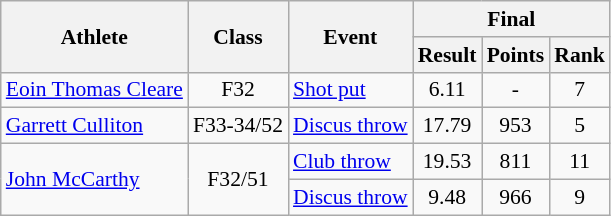<table class=wikitable style="font-size:90%">
<tr>
<th rowspan="2">Athlete</th>
<th rowspan="2">Class</th>
<th rowspan="2">Event</th>
<th colspan="3">Final</th>
</tr>
<tr>
<th>Result</th>
<th>Points</th>
<th>Rank</th>
</tr>
<tr>
<td><a href='#'>Eoin Thomas Cleare</a></td>
<td style="text-align:center;">F32</td>
<td><a href='#'>Shot put</a></td>
<td style="text-align:center;">6.11</td>
<td style="text-align:center;">-</td>
<td style="text-align:center;">7</td>
</tr>
<tr>
<td><a href='#'>Garrett Culliton</a></td>
<td style="text-align:center;">F33-34/52</td>
<td><a href='#'>Discus throw</a></td>
<td style="text-align:center;">17.79</td>
<td style="text-align:center;">953</td>
<td style="text-align:center;">5</td>
</tr>
<tr>
<td rowspan="2"><a href='#'>John McCarthy</a></td>
<td rowspan="2" style="text-align:center;">F32/51</td>
<td><a href='#'>Club throw</a></td>
<td style="text-align:center;">19.53</td>
<td style="text-align:center;">811</td>
<td style="text-align:center;">11</td>
</tr>
<tr>
<td><a href='#'>Discus throw</a></td>
<td style="text-align:center;">9.48</td>
<td style="text-align:center;">966</td>
<td style="text-align:center;">9</td>
</tr>
</table>
